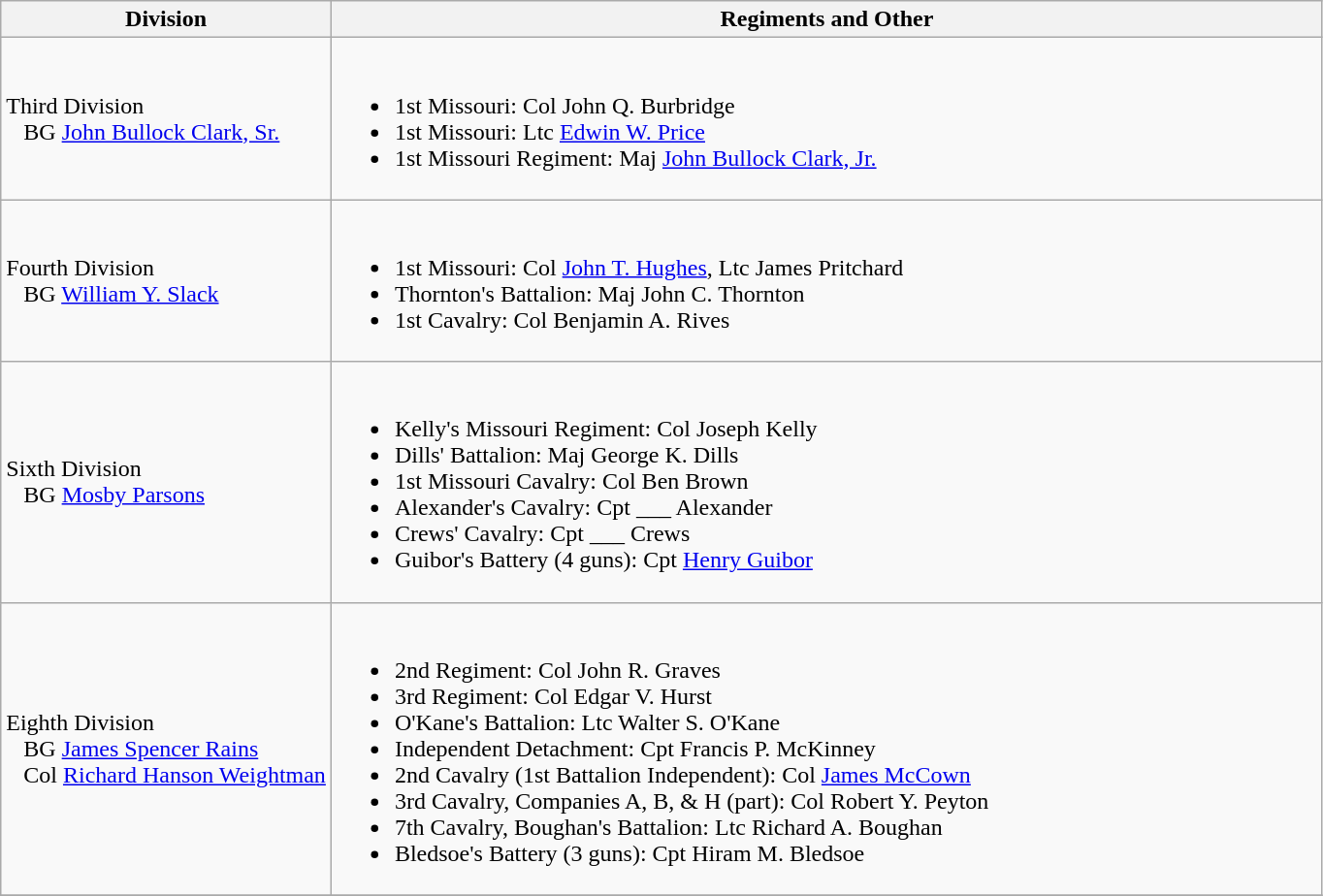<table class="wikitable">
<tr>
<th width=25%>Division</th>
<th>Regiments and Other</th>
</tr>
<tr>
<td>Third Division<br>  
BG <a href='#'>John Bullock Clark, Sr.</a></td>
<td><br><ul><li>1st Missouri: Col John Q. Burbridge</li><li>1st Missouri: Ltc <a href='#'>Edwin W. Price</a></li><li>1st Missouri Regiment: Maj <a href='#'>John Bullock Clark, Jr.</a></li></ul></td>
</tr>
<tr>
<td>Fourth Division<br>  
BG <a href='#'>William Y. Slack</a></td>
<td><br><ul><li>1st Missouri: Col <a href='#'>John T. Hughes</a>, Ltc James Pritchard</li><li>Thornton's Battalion: Maj John C. Thornton</li><li>1st Cavalry: Col Benjamin A. Rives</li></ul></td>
</tr>
<tr>
<td>Sixth Division<br>  
BG <a href='#'>Mosby Parsons</a></td>
<td><br><ul><li>Kelly's Missouri Regiment: Col Joseph Kelly</li><li>Dills' Battalion: Maj George K. Dills</li><li>1st Missouri Cavalry: Col Ben Brown</li><li>Alexander's Cavalry: Cpt ___ Alexander</li><li>Crews' Cavalry: Cpt ___ Crews</li><li>Guibor's Battery (4 guns): Cpt <a href='#'>Henry Guibor</a></li></ul></td>
</tr>
<tr>
<td>Eighth Division<br>  
BG <a href='#'>James Spencer Rains</a><br>  
Col <a href='#'>Richard Hanson Weightman</a></td>
<td><br><ul><li>2nd Regiment: Col John R. Graves</li><li>3rd Regiment: Col Edgar V. Hurst</li><li>O'Kane's Battalion: Ltc Walter S. O'Kane</li><li>Independent Detachment: Cpt Francis P. McKinney</li><li>2nd Cavalry (1st Battalion Independent): Col <a href='#'>James McCown</a></li><li>3rd Cavalry, Companies A, B, & H (part): Col Robert Y. Peyton</li><li>7th Cavalry, Boughan's Battalion: Ltc Richard A. Boughan</li><li>Bledsoe's Battery (3 guns): Cpt Hiram M. Bledsoe</li></ul></td>
</tr>
<tr>
</tr>
</table>
